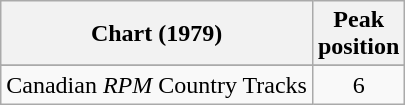<table class="wikitable sortable">
<tr>
<th align="left">Chart (1979)</th>
<th align="center">Peak<br>position</th>
</tr>
<tr>
</tr>
<tr>
<td align="left">Canadian <em>RPM</em> Country Tracks</td>
<td align="center">6</td>
</tr>
</table>
